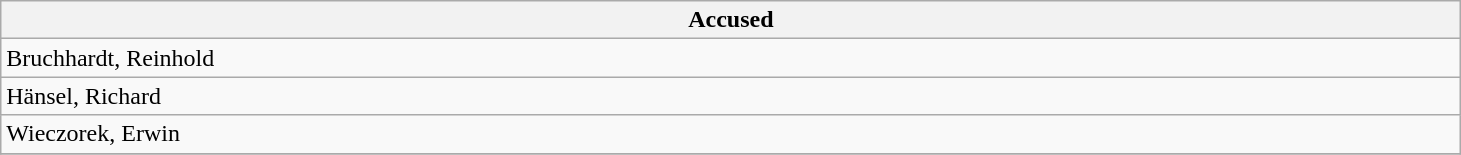<table class="wikitable">
<tr>
<th width=15%>Accused</th>
</tr>
<tr>
<td>Bruchhardt, Reinhold</td>
</tr>
<tr>
<td>Hänsel, Richard</td>
</tr>
<tr>
<td>Wieczorek, Erwin</td>
</tr>
<tr>
</tr>
</table>
